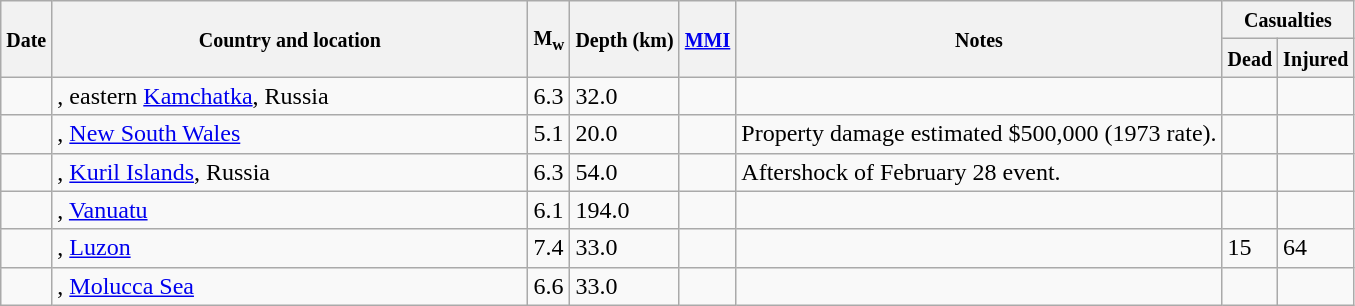<table class="wikitable sortable sort-under" style="border:1px black; margin-left:1em;">
<tr>
<th rowspan="2"><small>Date</small></th>
<th rowspan="2" style="width: 310px"><small>Country and location</small></th>
<th rowspan="2"><small>M<sub>w</sub></small></th>
<th rowspan="2"><small>Depth (km)</small></th>
<th rowspan="2"><small><a href='#'>MMI</a></small></th>
<th rowspan="2" class="unsortable"><small>Notes</small></th>
<th colspan="2"><small>Casualties</small></th>
</tr>
<tr>
<th><small>Dead</small></th>
<th><small>Injured</small></th>
</tr>
<tr>
<td></td>
<td>, eastern <a href='#'>Kamchatka</a>, Russia</td>
<td>6.3</td>
<td>32.0</td>
<td></td>
<td></td>
<td></td>
<td></td>
</tr>
<tr>
<td></td>
<td>, <a href='#'>New South Wales</a></td>
<td>5.1</td>
<td>20.0</td>
<td></td>
<td>Property damage estimated $500,000 (1973 rate).</td>
<td></td>
<td></td>
</tr>
<tr>
<td></td>
<td>, <a href='#'>Kuril Islands</a>, Russia</td>
<td>6.3</td>
<td>54.0</td>
<td></td>
<td>Aftershock of February 28 event.</td>
<td></td>
<td></td>
</tr>
<tr>
<td></td>
<td>, <a href='#'>Vanuatu</a></td>
<td>6.1</td>
<td>194.0</td>
<td></td>
<td></td>
<td></td>
<td></td>
</tr>
<tr>
<td></td>
<td>, <a href='#'>Luzon</a></td>
<td>7.4</td>
<td>33.0</td>
<td></td>
<td></td>
<td>15</td>
<td>64</td>
</tr>
<tr>
<td></td>
<td>, <a href='#'>Molucca Sea</a></td>
<td>6.6</td>
<td>33.0</td>
<td></td>
<td></td>
<td></td>
<td></td>
</tr>
</table>
